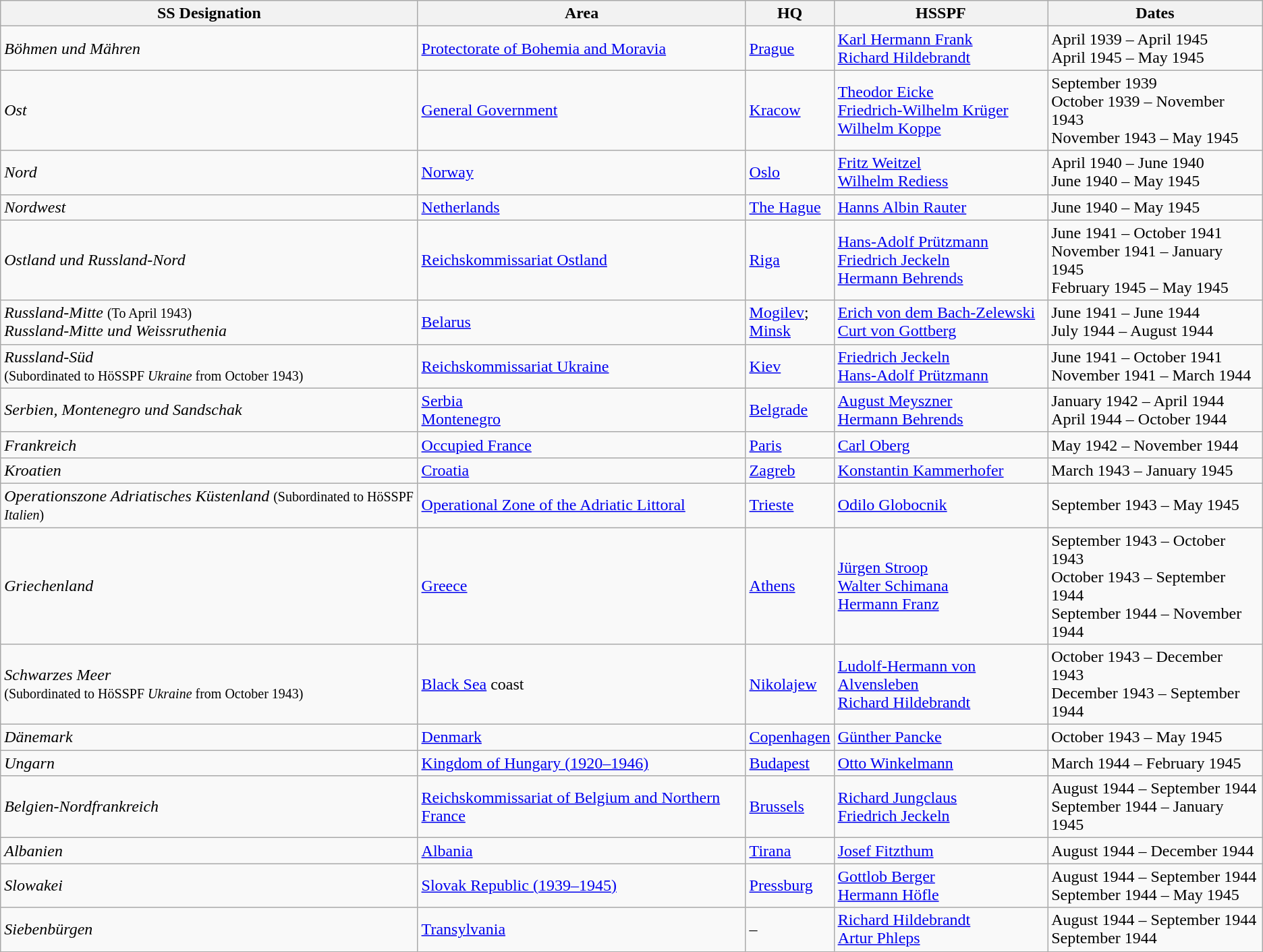<table class="wikitable">
<tr>
<th>SS Designation</th>
<th>Area</th>
<th>HQ</th>
<th>HSSPF</th>
<th>Dates</th>
</tr>
<tr>
<td><em>Böhmen und Mähren</em></td>
<td><a href='#'>Protectorate of Bohemia and Moravia</a></td>
<td><a href='#'>Prague</a></td>
<td><a href='#'>Karl Hermann Frank</a><br><a href='#'>Richard Hildebrandt</a></td>
<td>April 1939 – April 1945<br>April 1945 – May 1945</td>
</tr>
<tr>
<td><em>Ost</em></td>
<td><a href='#'>General Government</a></td>
<td><a href='#'>Kracow</a></td>
<td><a href='#'>Theodor Eicke</a><br><a href='#'>Friedrich-Wilhelm Krüger</a><br><a href='#'>Wilhelm Koppe</a></td>
<td>September 1939<br>October 1939 – November 1943<br>November 1943 – May 1945</td>
</tr>
<tr>
<td><em>Nord</em></td>
<td><a href='#'>Norway</a></td>
<td><a href='#'>Oslo</a></td>
<td><a href='#'>Fritz Weitzel</a><br><a href='#'>Wilhelm Rediess</a></td>
<td>April 1940 – June 1940<br>June 1940 – May 1945</td>
</tr>
<tr>
<td><em>Nordwest</em></td>
<td><a href='#'>Netherlands</a></td>
<td><a href='#'>The Hague</a></td>
<td><a href='#'>Hanns Albin Rauter</a></td>
<td>June 1940 – May 1945</td>
</tr>
<tr>
<td><em>Ostland und Russland-Nord</em></td>
<td><a href='#'>Reichskommissariat Ostland</a></td>
<td><a href='#'>Riga</a></td>
<td><a href='#'>Hans-Adolf Prützmann</a><br><a href='#'>Friedrich Jeckeln</a><br><a href='#'>Hermann Behrends</a></td>
<td>June 1941 – October 1941<br>November 1941 – January 1945<br>February 1945 – May 1945</td>
</tr>
<tr>
<td><em>Russland-Mitte</em> <small>(To April 1943)</small><br><em>Russland-Mitte und Weissruthenia</em></td>
<td><a href='#'>Belarus</a></td>
<td><a href='#'>Mogilev</a>;<br><a href='#'>Minsk</a></td>
<td><a href='#'>Erich von dem Bach-Zelewski</a><br><a href='#'>Curt von Gottberg</a></td>
<td>June 1941 – June 1944<br>July 1944 – August 1944</td>
</tr>
<tr>
<td><em>Russland-Süd</em><br><small>(Subordinated to HöSSPF <em>Ukraine</em> from October 1943)</small></td>
<td><a href='#'>Reichskommissariat Ukraine</a></td>
<td><a href='#'>Kiev</a></td>
<td><a href='#'>Friedrich Jeckeln</a><br><a href='#'>Hans-Adolf Prützmann</a></td>
<td>June 1941 – October 1941<br>November 1941 – March 1944</td>
</tr>
<tr>
<td><em> Serbien, Montenegro und Sandschak</em></td>
<td><a href='#'>Serbia</a><br><a href='#'>Montenegro</a></td>
<td><a href='#'>Belgrade</a></td>
<td><a href='#'>August Meyszner</a><br><a href='#'>Hermann Behrends</a></td>
<td>January 1942 – April 1944<br>April 1944 – October 1944</td>
</tr>
<tr>
<td><em>Frankreich</em></td>
<td><a href='#'>Occupied France</a></td>
<td><a href='#'>Paris</a></td>
<td><a href='#'>Carl Oberg</a></td>
<td>May 1942 – November 1944</td>
</tr>
<tr>
<td><em>Kroatien</em></td>
<td><a href='#'>Croatia</a></td>
<td><a href='#'>Zagreb</a></td>
<td><a href='#'>Konstantin Kammerhofer</a></td>
<td>March 1943 – January 1945</td>
</tr>
<tr>
<td><em>Operationszone Adriatisches Küstenland </em><small>(Subordinated to HöSSPF <em>Italien</em>)</small></td>
<td><a href='#'>Operational Zone of the Adriatic Littoral</a></td>
<td><a href='#'>Trieste</a></td>
<td><a href='#'>Odilo Globocnik</a></td>
<td>September 1943 – May 1945</td>
</tr>
<tr>
<td><em>Griechenland</em></td>
<td><a href='#'>Greece</a></td>
<td><a href='#'>Athens</a></td>
<td><a href='#'>Jürgen Stroop</a><br><a href='#'>Walter Schimana</a><br><a href='#'>Hermann Franz</a></td>
<td>September 1943 – October 1943<br>October 1943 – September 1944<br>September 1944 – November 1944</td>
</tr>
<tr>
<td><em>Schwarzes Meer</em><br><small>(Subordinated to HöSSPF <em>Ukraine</em> from October 1943)</small><br></td>
<td><a href='#'>Black Sea</a> coast</td>
<td><a href='#'>Nikolajew</a></td>
<td><a href='#'>Ludolf-Hermann von Alvensleben</a><br><a href='#'>Richard Hildebrandt</a></td>
<td>October 1943 – December 1943<br>December 1943 – September 1944</td>
</tr>
<tr>
<td><em>Dänemark</em></td>
<td><a href='#'>Denmark</a></td>
<td><a href='#'>Copenhagen</a></td>
<td><a href='#'>Günther Pancke</a></td>
<td>October 1943 – May 1945</td>
</tr>
<tr>
<td><em>Ungarn</em></td>
<td><a href='#'>Kingdom of Hungary (1920–1946)</a></td>
<td><a href='#'>Budapest</a></td>
<td><a href='#'>Otto Winkelmann</a></td>
<td>March 1944 – February 1945</td>
</tr>
<tr>
<td><em>Belgien-Nordfrankreich</em></td>
<td><a href='#'>Reichskommissariat of Belgium and Northern France</a></td>
<td><a href='#'>Brussels</a></td>
<td><a href='#'>Richard Jungclaus</a><br><a href='#'>Friedrich Jeckeln</a></td>
<td>August 1944 – September 1944<br>September 1944 – January 1945</td>
</tr>
<tr>
<td><em>Albanien</em></td>
<td><a href='#'>Albania</a></td>
<td><a href='#'>Tirana</a></td>
<td><a href='#'>Josef Fitzthum</a></td>
<td>August 1944 – December 1944</td>
</tr>
<tr>
<td><em>Slowakei</em></td>
<td><a href='#'>Slovak Republic (1939–1945)</a></td>
<td><a href='#'>Pressburg</a></td>
<td><a href='#'>Gottlob Berger</a><br><a href='#'>Hermann Höfle</a></td>
<td>August 1944 – September 1944<br>September 1944 – May 1945</td>
</tr>
<tr>
<td><em>Siebenbürgen</em></td>
<td><a href='#'>Transylvania</a></td>
<td>–</td>
<td><a href='#'>Richard Hildebrandt</a><br> <a href='#'>Artur Phleps</a></td>
<td>August 1944 – September 1944<br>September 1944</td>
</tr>
</table>
